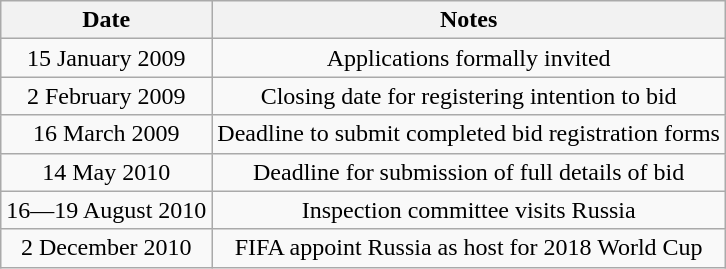<table class="wikitable" style="text-align: center;">
<tr>
<th>Date</th>
<th>Notes</th>
</tr>
<tr>
<td>15 January 2009</td>
<td>Applications formally invited</td>
</tr>
<tr>
<td>2 February 2009</td>
<td>Closing date for registering intention to bid</td>
</tr>
<tr>
<td>16 March 2009</td>
<td>Deadline to submit completed bid registration forms</td>
</tr>
<tr>
<td>14 May 2010</td>
<td>Deadline for submission of full details of bid</td>
</tr>
<tr>
<td>16—19 August 2010</td>
<td>Inspection committee visits Russia</td>
</tr>
<tr>
<td>2 December 2010</td>
<td>FIFA appoint Russia as host for 2018 World Cup</td>
</tr>
</table>
